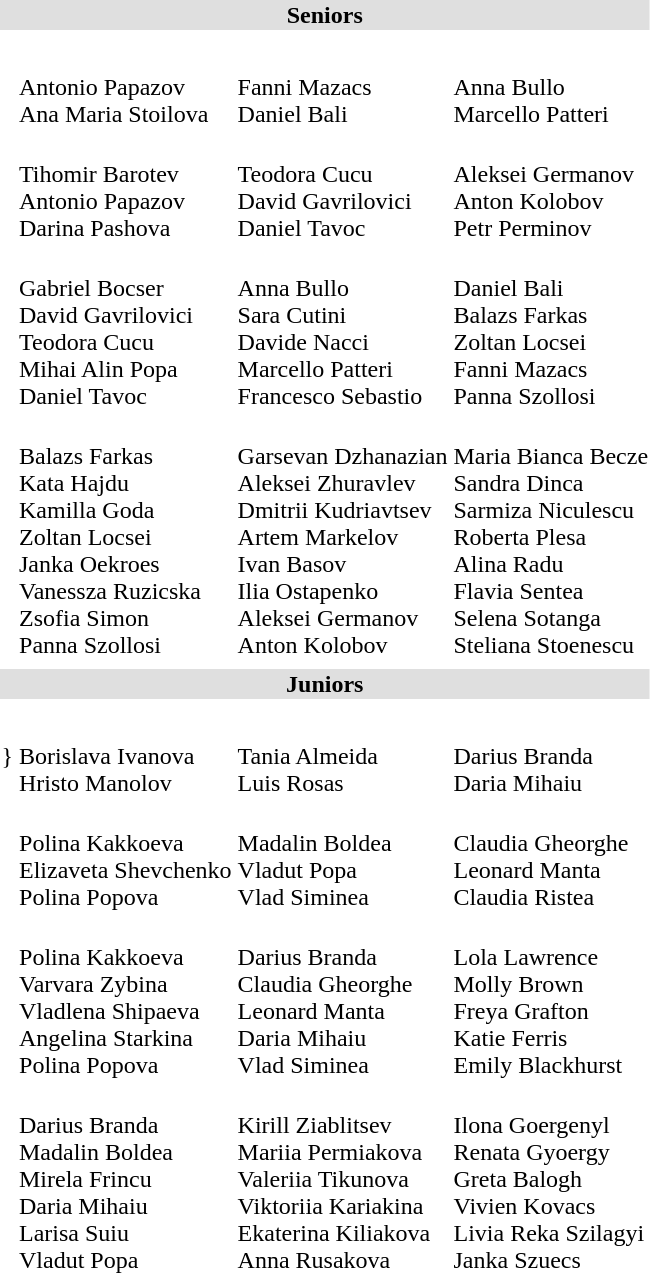<table>
<tr bgcolor="DFDFDF">
<td colspan="4" align="center"><strong>Seniors</strong></td>
</tr>
<tr>
<td></td>
<td></td>
<td></td>
<td></td>
</tr>
<tr>
<td></td>
<td></td>
<td></td>
<td></td>
</tr>
<tr>
<td></td>
<td><br>Antonio Papazov<br>Ana Maria Stoilova</td>
<td><br>Fanni Mazacs<br>Daniel Bali</td>
<td><br>Anna Bullo<br>Marcello Patteri</td>
</tr>
<tr>
<td></td>
<td><br>Tihomir Barotev<br>Antonio Papazov<br>Darina Pashova</td>
<td><br>Teodora Cucu<br>David Gavrilovici<br>Daniel Tavoc</td>
<td><br>Aleksei Germanov<br>Anton Kolobov<br>Petr Perminov</td>
</tr>
<tr>
<td></td>
<td><br>Gabriel Bocser<br>David Gavrilovici<br>Teodora Cucu<br>Mihai Alin Popa<br>Daniel Tavoc</td>
<td><br>Anna Bullo<br>Sara Cutini<br>Davide Nacci<br>Marcello Patteri<br>Francesco Sebastio</td>
<td><br>Daniel Bali<br>Balazs Farkas<br>Zoltan Locsei<br>Fanni Mazacs<br>Panna Szollosi</td>
</tr>
<tr>
<td></td>
<td><br>Balazs Farkas<br>Kata Hajdu<br>Kamilla Goda<br>Zoltan Locsei<br>Janka Oekroes<br>Vanessza Ruzicska<br>Zsofia Simon<br>Panna Szollosi</td>
<td><br>Garsevan Dzhanazian<br>Aleksei Zhuravlev<br>Dmitrii Kudriavtsev<br>Artem Markelov<br>Ivan Basov<br>Ilia Ostapenko<br>Aleksei Germanov<br>Anton Kolobov</td>
<td><br>Maria Bianca Becze<br>Sandra Dinca<br>Sarmiza Niculescu<br>Roberta Plesa<br>Alina Radu<br>Flavia Sentea<br>Selena Sotanga<br>Steliana Stoenescu</td>
</tr>
<tr>
<td></td>
<td></td>
<td></td>
<td></td>
</tr>
<tr bgcolor="DFDFDF">
<td colspan="4" align="center"><strong>Juniors</strong></td>
</tr>
<tr>
<td></td>
<td></td>
<td></td>
<td></td>
</tr>
<tr>
<td></td>
<td></td>
<td></td>
<td></td>
</tr>
<tr>
<td>}</td>
<td><br>Borislava Ivanova<br>Hristo Manolov</td>
<td><br>Tania Almeida<br>Luis Rosas</td>
<td><br>Darius Branda<br>Daria Mihaiu</td>
</tr>
<tr>
<td></td>
<td><br>Polina Kakkoeva<br>Elizaveta Shevchenko<br>Polina Popova</td>
<td><br>Madalin Boldea<br>Vladut Popa<br>Vlad Siminea</td>
<td><br>Claudia Gheorghe<br>Leonard Manta<br>Claudia Ristea</td>
</tr>
<tr>
<td></td>
<td><br>Polina Kakkoeva<br>Varvara Zybina<br>Vladlena Shipaeva<br>Angelina Starkina<br>Polina Popova</td>
<td><br>Darius Branda<br>Claudia Gheorghe<br>Leonard Manta<br>Daria Mihaiu<br>Vlad Siminea</td>
<td><br>Lola Lawrence<br>Molly Brown<br>Freya Grafton<br>Katie Ferris<br>Emily Blackhurst</td>
</tr>
<tr>
<td></td>
<td><br>Darius Branda<br>Madalin Boldea<br>Mirela Frincu<br>Daria Mihaiu<br>Larisa Suiu<br>Vladut Popa</td>
<td><br>Kirill Ziablitsev<br>Mariia Permiakova<br>Valeriia Tikunova<br>Viktoriia Kariakina<br>Ekaterina Kiliakova<br>Anna Rusakova</td>
<td><br>Ilona Goergenyl<br>Renata Gyoergy<br>Greta Balogh<br>Vivien Kovacs<br>Livia Reka Szilagyi<br>Janka Szuecs</td>
</tr>
<tr>
<td></td>
<td></td>
<td></td>
<td></td>
</tr>
</table>
